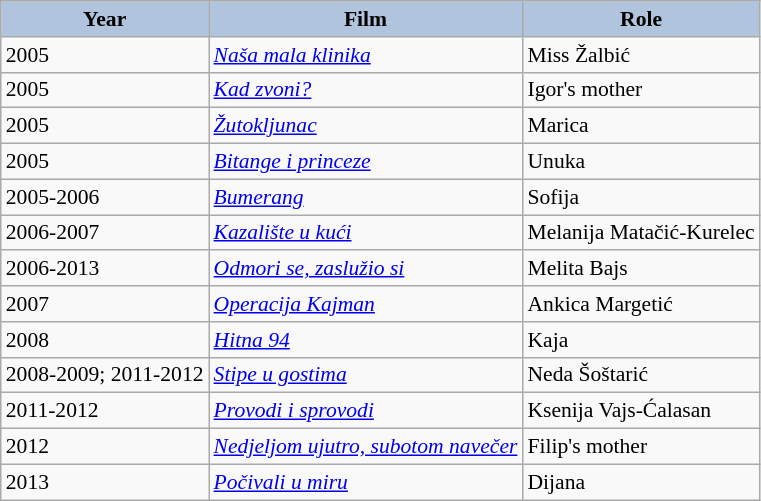<table class="wikitable" style="font-size:90%;">
<tr>
<th style="background:#B0C4DE;">Year</th>
<th style="background:#B0C4DE;">Film</th>
<th style="background:#B0C4DE;">Role</th>
</tr>
<tr>
<td>2005</td>
<td><em><a href='#'>Naša mala klinika</a></em></td>
<td>Miss Žalbić</td>
</tr>
<tr>
<td>2005</td>
<td><em><a href='#'>Kad zvoni?</a></em></td>
<td>Igor's mother</td>
</tr>
<tr>
<td>2005</td>
<td><em><a href='#'>Žutokljunac</a></em></td>
<td>Marica</td>
</tr>
<tr>
<td>2005</td>
<td><em><a href='#'>Bitange i princeze</a></em></td>
<td>Unuka</td>
</tr>
<tr>
<td>2005-2006</td>
<td><em><a href='#'>Bumerang</a></em></td>
<td>Sofija</td>
</tr>
<tr>
<td>2006-2007</td>
<td><em><a href='#'>Kazalište u kući</a></em></td>
<td>Melanija Matačić-Kurelec</td>
</tr>
<tr>
<td>2006-2013</td>
<td><em><a href='#'>Odmori se, zaslužio si</a></em></td>
<td>Melita Bajs</td>
</tr>
<tr>
<td>2007</td>
<td><em><a href='#'>Operacija Kajman</a></em></td>
<td>Ankica Margetić</td>
</tr>
<tr>
<td>2008</td>
<td><em><a href='#'>Hitna 94</a></em></td>
<td>Kaja</td>
</tr>
<tr>
<td>2008-2009; 2011-2012</td>
<td><em><a href='#'>Stipe u gostima</a></em></td>
<td>Neda Šoštarić</td>
</tr>
<tr>
<td>2011-2012</td>
<td><em><a href='#'>Provodi i sprovodi</a></em></td>
<td>Ksenija Vajs-Ćalasan</td>
</tr>
<tr>
<td>2012</td>
<td><em><a href='#'>Nedjeljom ujutro, subotom navečer</a></em></td>
<td>Filip's mother</td>
</tr>
<tr>
<td>2013</td>
<td><em><a href='#'>Počivali u miru</a></em></td>
<td>Dijana</td>
</tr>
</table>
